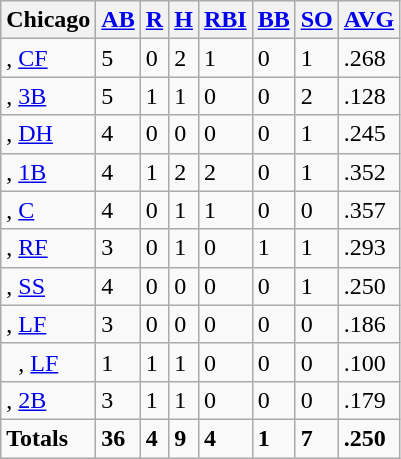<table class="wikitable sortable">
<tr>
<th>Chicago</th>
<th><a href='#'>AB</a></th>
<th><a href='#'>R</a></th>
<th><a href='#'>H</a></th>
<th><a href='#'>RBI</a></th>
<th><a href='#'>BB</a></th>
<th><a href='#'>SO</a></th>
<th><a href='#'>AVG</a></th>
</tr>
<tr>
<td>, <a href='#'>CF</a></td>
<td>5</td>
<td>0</td>
<td>2</td>
<td>1</td>
<td>0</td>
<td>1</td>
<td>.268</td>
</tr>
<tr>
<td>, <a href='#'>3B</a></td>
<td>5</td>
<td>1</td>
<td>1</td>
<td>0</td>
<td>0</td>
<td>2</td>
<td>.128</td>
</tr>
<tr>
<td>, <a href='#'>DH</a></td>
<td>4</td>
<td>0</td>
<td>0</td>
<td>0</td>
<td>0</td>
<td>1</td>
<td>.245</td>
</tr>
<tr>
<td>, <a href='#'>1B</a></td>
<td>4</td>
<td>1</td>
<td>2</td>
<td>2</td>
<td>0</td>
<td>1</td>
<td>.352</td>
</tr>
<tr>
<td>, <a href='#'>C</a></td>
<td>4</td>
<td>0</td>
<td>1</td>
<td>1</td>
<td>0</td>
<td>0</td>
<td>.357</td>
</tr>
<tr>
<td>, <a href='#'>RF</a></td>
<td>3</td>
<td>0</td>
<td>1</td>
<td>0</td>
<td>1</td>
<td>1</td>
<td>.293</td>
</tr>
<tr>
<td>, <a href='#'>SS</a></td>
<td>4</td>
<td>0</td>
<td>0</td>
<td>0</td>
<td>0</td>
<td>1</td>
<td>.250</td>
</tr>
<tr>
<td>, <a href='#'>LF</a></td>
<td>3</td>
<td>0</td>
<td>0</td>
<td>0</td>
<td>0</td>
<td>0</td>
<td>.186</td>
</tr>
<tr>
<td>  , <a href='#'>LF</a></td>
<td>1</td>
<td>1</td>
<td>1</td>
<td>0</td>
<td>0</td>
<td>0</td>
<td>.100</td>
</tr>
<tr>
<td>, <a href='#'>2B</a></td>
<td>3</td>
<td>1</td>
<td>1</td>
<td>0</td>
<td>0</td>
<td>0</td>
<td>.179</td>
</tr>
<tr class="sortbottom">
<td><strong>Totals</strong></td>
<td><strong>36</strong></td>
<td><strong>4</strong></td>
<td><strong>9</strong></td>
<td><strong>4</strong></td>
<td><strong>1</strong></td>
<td><strong>7</strong></td>
<td><strong>.250</strong></td>
</tr>
</table>
